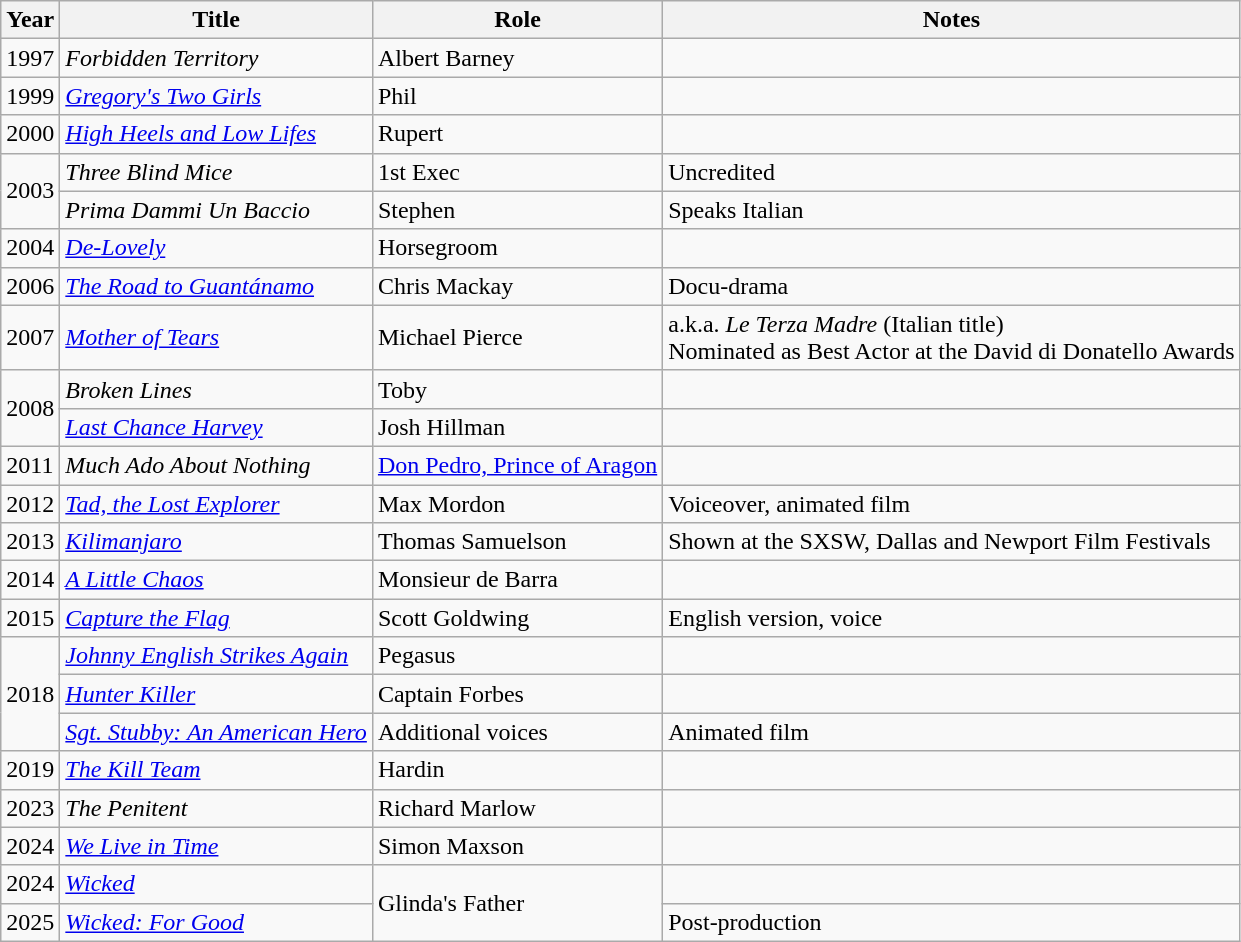<table class="wikitable sortable">
<tr>
<th>Year</th>
<th>Title</th>
<th>Role</th>
<th class="unsortable">Notes</th>
</tr>
<tr>
<td>1997</td>
<td><em>Forbidden Territory</em></td>
<td>Albert Barney</td>
<td></td>
</tr>
<tr>
<td>1999</td>
<td><em><a href='#'>Gregory's Two Girls</a></em></td>
<td>Phil</td>
<td></td>
</tr>
<tr>
<td>2000</td>
<td><em><a href='#'>High Heels and Low Lifes</a></em></td>
<td>Rupert</td>
<td></td>
</tr>
<tr>
<td rowspan="2">2003</td>
<td><em>Three Blind Mice</em></td>
<td>1st Exec</td>
<td>Uncredited</td>
</tr>
<tr>
<td><em>Prima Dammi Un Baccio</em></td>
<td>Stephen</td>
<td>Speaks Italian</td>
</tr>
<tr>
<td>2004</td>
<td><em><a href='#'>De-Lovely</a></em></td>
<td>Horsegroom</td>
<td></td>
</tr>
<tr>
<td>2006</td>
<td><em><a href='#'>The Road to Guantánamo</a></em></td>
<td>Chris Mackay</td>
<td>Docu-drama</td>
</tr>
<tr>
<td>2007</td>
<td><em><a href='#'>Mother of Tears</a></em></td>
<td>Michael Pierce</td>
<td>a.k.a. <em>Le Terza Madre</em> (Italian title)<br>Nominated as Best Actor at the David di Donatello Awards</td>
</tr>
<tr>
<td rowspan="2">2008</td>
<td><em>Broken Lines</em></td>
<td>Toby</td>
<td></td>
</tr>
<tr>
<td><em><a href='#'>Last Chance Harvey</a></em></td>
<td>Josh Hillman</td>
<td></td>
</tr>
<tr>
<td>2011</td>
<td><em>Much Ado About Nothing</em></td>
<td><a href='#'>Don Pedro, Prince of Aragon</a></td>
<td></td>
</tr>
<tr>
<td>2012</td>
<td><em><a href='#'>Tad, the Lost Explorer</a></em></td>
<td>Max Mordon</td>
<td>Voiceover, animated film</td>
</tr>
<tr>
<td>2013</td>
<td><em><a href='#'>Kilimanjaro</a></em></td>
<td>Thomas Samuelson</td>
<td>Shown at the SXSW, Dallas and Newport Film Festivals</td>
</tr>
<tr>
<td>2014</td>
<td><em><a href='#'>A Little Chaos</a></em></td>
<td>Monsieur de Barra</td>
<td></td>
</tr>
<tr>
<td>2015</td>
<td><em><a href='#'>Capture the Flag</a></em></td>
<td>Scott Goldwing</td>
<td>English version, voice</td>
</tr>
<tr>
<td rowspan="3">2018</td>
<td><em><a href='#'>Johnny English Strikes Again</a></em></td>
<td>Pegasus</td>
<td></td>
</tr>
<tr>
<td><em><a href='#'>Hunter Killer</a></em></td>
<td>Captain Forbes</td>
<td></td>
</tr>
<tr>
<td><em><a href='#'>Sgt. Stubby: An American Hero</a></em></td>
<td>Additional voices</td>
<td>Animated film</td>
</tr>
<tr>
<td>2019</td>
<td><em><a href='#'>The Kill Team</a></em></td>
<td>Hardin</td>
<td></td>
</tr>
<tr>
<td>2023</td>
<td><em>The Penitent</em></td>
<td>Richard Marlow</td>
<td></td>
</tr>
<tr>
<td>2024</td>
<td><em><a href='#'>We Live in Time</a></em></td>
<td>Simon Maxson</td>
<td></td>
</tr>
<tr>
<td>2024</td>
<td><em><a href='#'>Wicked</a></em></td>
<td rowspan="2">Glinda's Father</td>
<td></td>
</tr>
<tr>
<td>2025</td>
<td><em><a href='#'>Wicked: For Good</a></em></td>
<td>Post-production</td>
</tr>
</table>
